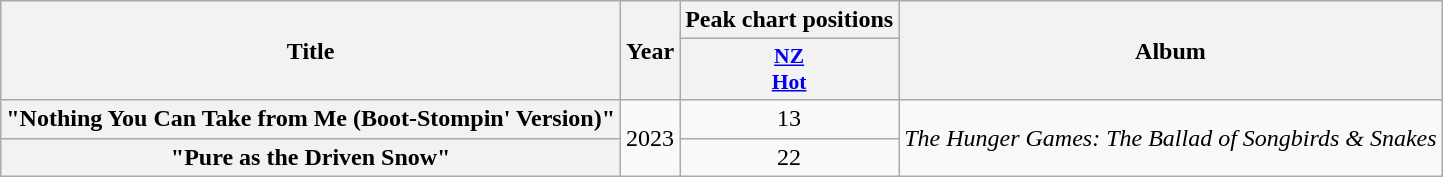<table class="wikitable plainrowheaders" style="text-align:center">
<tr>
<th scope="col" rowspan="2">Title</th>
<th scope="col" rowspan="2">Year</th>
<th scope="col" colspan="1">Peak chart positions</th>
<th scope="col" rowspan="2">Album</th>
</tr>
<tr>
<th scope="col" style="font-size:90%"><a href='#'>NZ<br>Hot</a><br></th>
</tr>
<tr>
<th scope="row">"Nothing You Can Take from Me (Boot-Stompin' Version)"<br></th>
<td rowspan="2">2023</td>
<td>13</td>
<td rowspan="2"><em>The Hunger Games: The Ballad of Songbirds & Snakes</em></td>
</tr>
<tr>
<th scope="row">"Pure as the Driven Snow"<br></th>
<td>22</td>
</tr>
</table>
